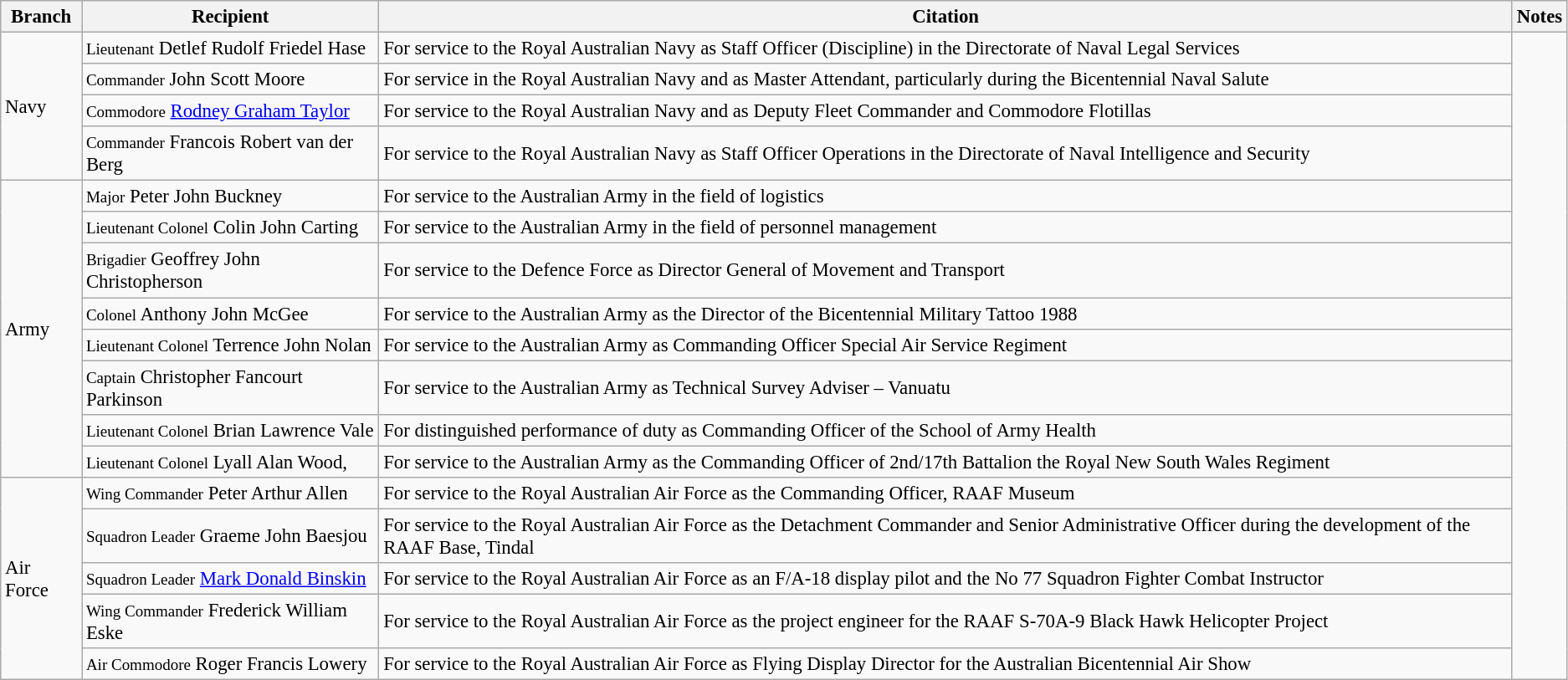<table class="wikitable" style="font-size:95%;">
<tr>
<th>Branch</th>
<th>Recipient</th>
<th>Citation</th>
<th>Notes</th>
</tr>
<tr>
<td rowspan="4">Navy</td>
<td><small>Lieutenant</small> Detlef Rudolf Friedel Hase</td>
<td>For service to the Royal Australian Navy as Staff Officer (Discipline) in the Directorate of Naval Legal Services</td>
<td rowspan="17"></td>
</tr>
<tr>
<td><small>Commander</small> John Scott Moore</td>
<td>For service in the Royal Australian Navy and as Master Attendant, particularly during the Bicentennial Naval Salute</td>
</tr>
<tr>
<td><small>Commodore</small> <a href='#'>Rodney Graham Taylor</a></td>
<td>For service to the Royal Australian Navy and as Deputy Fleet Commander and Commodore Flotillas</td>
</tr>
<tr>
<td><small>Commander</small> Francois Robert van der Berg</td>
<td>For service to the Royal Australian Navy as Staff Officer Operations in the Directorate of Naval Intelligence and Security</td>
</tr>
<tr>
<td rowspan="8">Army</td>
<td><small>Major</small> Peter John Buckney</td>
<td>For service to the Australian Army in the field of logistics</td>
</tr>
<tr>
<td><small>Lieutenant Colonel</small> Colin John Carting</td>
<td>For service to the Australian Army in the field of personnel management</td>
</tr>
<tr>
<td><small>Brigadier</small> Geoffrey John Christopherson</td>
<td>For service to the Defence Force as Director General of Movement and Transport</td>
</tr>
<tr>
<td><small>Colonel</small> Anthony John McGee</td>
<td>For service to the Australian Army as the Director of the Bicentennial Military Tattoo 1988</td>
</tr>
<tr>
<td><small>Lieutenant Colonel</small> Terrence John Nolan</td>
<td>For service to the Australian Army as Commanding Officer Special Air Service Regiment</td>
</tr>
<tr>
<td><small>Captain</small> Christopher Fancourt Parkinson</td>
<td>For service to the Australian Army as Technical Survey Adviser – Vanuatu</td>
</tr>
<tr>
<td><small>Lieutenant Colonel</small> Brian Lawrence Vale</td>
<td>For distinguished performance of duty as Commanding Officer of the School of Army Health</td>
</tr>
<tr>
<td><small>Lieutenant Colonel</small> Lyall Alan Wood, </td>
<td>For service to the Australian Army as the Commanding Officer of 2nd/17th Battalion the Royal New South Wales Regiment</td>
</tr>
<tr>
<td rowspan="5">Air Force</td>
<td><small>Wing Commander</small> Peter Arthur Allen</td>
<td>For service to the Royal Australian Air Force as the Commanding Officer, RAAF Museum</td>
</tr>
<tr>
<td><small>Squadron Leader</small> Graeme John Baesjou</td>
<td>For service to the Royal Australian Air Force as the Detachment Commander and Senior Administrative Officer during the development of the RAAF Base, Tindal</td>
</tr>
<tr>
<td><small>Squadron Leader</small> <a href='#'>Mark Donald Binskin</a></td>
<td>For service to the Royal Australian Air Force as an F/A-18 display pilot and the No 77 Squadron Fighter Combat Instructor</td>
</tr>
<tr>
<td><small>Wing Commander</small> Frederick William Eske</td>
<td>For service to the Royal Australian Air Force as the project engineer for the RAAF S-70A-9 Black Hawk Helicopter Project</td>
</tr>
<tr>
<td><small>Air Commodore</small> Roger Francis Lowery</td>
<td>For service to the Royal Australian Air Force as Flying Display Director for the Australian Bicentennial Air Show</td>
</tr>
</table>
